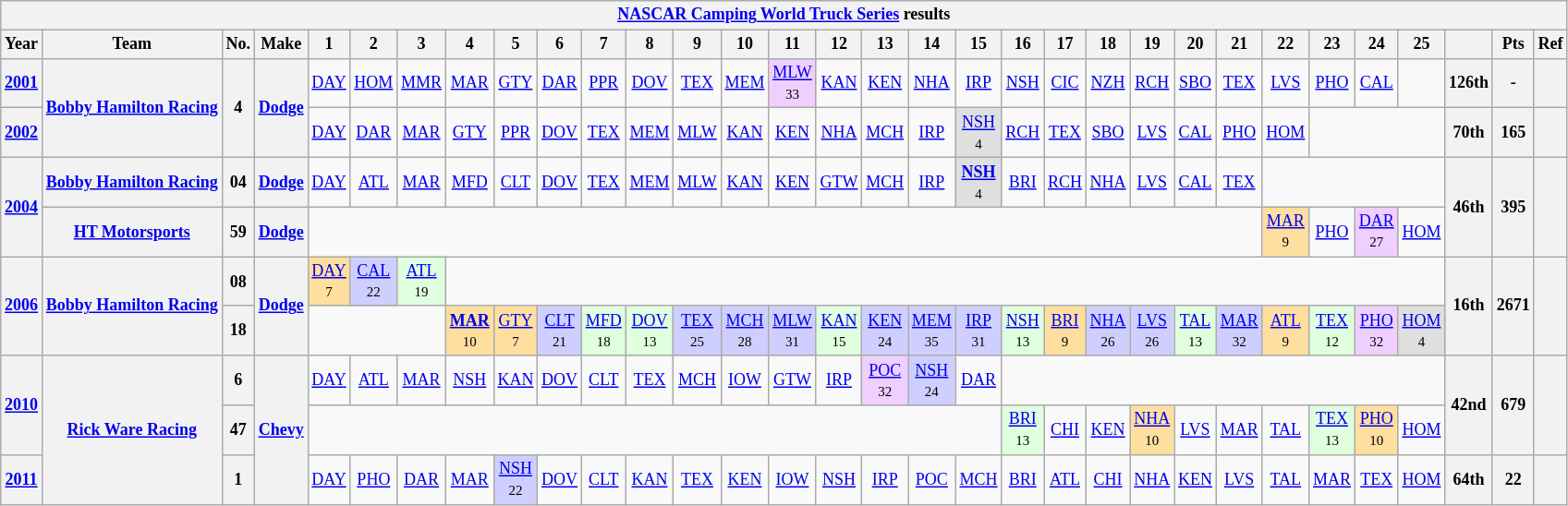<table class="wikitable" style="text-align:center; font-size:75%">
<tr>
<th colspan=45><a href='#'>NASCAR Camping World Truck Series</a> results</th>
</tr>
<tr>
<th>Year</th>
<th>Team</th>
<th>No.</th>
<th>Make</th>
<th>1</th>
<th>2</th>
<th>3</th>
<th>4</th>
<th>5</th>
<th>6</th>
<th>7</th>
<th>8</th>
<th>9</th>
<th>10</th>
<th>11</th>
<th>12</th>
<th>13</th>
<th>14</th>
<th>15</th>
<th>16</th>
<th>17</th>
<th>18</th>
<th>19</th>
<th>20</th>
<th>21</th>
<th>22</th>
<th>23</th>
<th>24</th>
<th>25</th>
<th></th>
<th>Pts</th>
<th>Ref</th>
</tr>
<tr>
<th><a href='#'>2001</a></th>
<th rowspan=2><a href='#'>Bobby Hamilton Racing</a></th>
<th rowspan=2>4</th>
<th rowspan=2><a href='#'>Dodge</a></th>
<td><a href='#'>DAY</a></td>
<td><a href='#'>HOM</a></td>
<td><a href='#'>MMR</a></td>
<td><a href='#'>MAR</a></td>
<td><a href='#'>GTY</a></td>
<td><a href='#'>DAR</a></td>
<td><a href='#'>PPR</a></td>
<td><a href='#'>DOV</a></td>
<td><a href='#'>TEX</a></td>
<td><a href='#'>MEM</a></td>
<td style="background:#EFCFFF;"><a href='#'>MLW</a><br><small>33</small></td>
<td><a href='#'>KAN</a></td>
<td><a href='#'>KEN</a></td>
<td><a href='#'>NHA</a></td>
<td><a href='#'>IRP</a></td>
<td><a href='#'>NSH</a></td>
<td><a href='#'>CIC</a></td>
<td><a href='#'>NZH</a></td>
<td><a href='#'>RCH</a></td>
<td><a href='#'>SBO</a></td>
<td><a href='#'>TEX</a></td>
<td><a href='#'>LVS</a></td>
<td><a href='#'>PHO</a></td>
<td><a href='#'>CAL</a></td>
<td></td>
<th>126th</th>
<th>-</th>
<th></th>
</tr>
<tr>
<th><a href='#'>2002</a></th>
<td><a href='#'>DAY</a></td>
<td><a href='#'>DAR</a></td>
<td><a href='#'>MAR</a></td>
<td><a href='#'>GTY</a></td>
<td><a href='#'>PPR</a></td>
<td><a href='#'>DOV</a></td>
<td><a href='#'>TEX</a></td>
<td><a href='#'>MEM</a></td>
<td><a href='#'>MLW</a></td>
<td><a href='#'>KAN</a></td>
<td><a href='#'>KEN</a></td>
<td><a href='#'>NHA</a></td>
<td><a href='#'>MCH</a></td>
<td><a href='#'>IRP</a></td>
<td style="background:#DFDFDF;"><a href='#'>NSH</a><br><small>4</small></td>
<td><a href='#'>RCH</a></td>
<td><a href='#'>TEX</a></td>
<td><a href='#'>SBO</a></td>
<td><a href='#'>LVS</a></td>
<td><a href='#'>CAL</a></td>
<td><a href='#'>PHO</a></td>
<td><a href='#'>HOM</a></td>
<td colspan=3></td>
<th>70th</th>
<th>165</th>
<th></th>
</tr>
<tr>
<th rowspan=2><a href='#'>2004</a></th>
<th><a href='#'>Bobby Hamilton Racing</a></th>
<th>04</th>
<th><a href='#'>Dodge</a></th>
<td><a href='#'>DAY</a></td>
<td><a href='#'>ATL</a></td>
<td><a href='#'>MAR</a></td>
<td><a href='#'>MFD</a></td>
<td><a href='#'>CLT</a></td>
<td><a href='#'>DOV</a></td>
<td><a href='#'>TEX</a></td>
<td><a href='#'>MEM</a></td>
<td><a href='#'>MLW</a></td>
<td><a href='#'>KAN</a></td>
<td><a href='#'>KEN</a></td>
<td><a href='#'>GTW</a></td>
<td><a href='#'>MCH</a></td>
<td><a href='#'>IRP</a></td>
<td style="background:#DFDFDF;"><strong><a href='#'>NSH</a></strong><br><small>4</small></td>
<td><a href='#'>BRI</a></td>
<td><a href='#'>RCH</a></td>
<td><a href='#'>NHA</a></td>
<td><a href='#'>LVS</a></td>
<td><a href='#'>CAL</a></td>
<td><a href='#'>TEX</a></td>
<td colspan=4></td>
<th rowspan=2>46th</th>
<th rowspan=2>395</th>
<th rowspan=2></th>
</tr>
<tr>
<th><a href='#'>HT Motorsports</a></th>
<th>59</th>
<th><a href='#'>Dodge</a></th>
<td colspan=21></td>
<td style="background:#FFDF9F;"><a href='#'>MAR</a><br><small>9</small></td>
<td><a href='#'>PHO</a></td>
<td style="background:#EFCFFF;"><a href='#'>DAR</a><br><small>27</small></td>
<td><a href='#'>HOM</a></td>
</tr>
<tr>
<th rowspan=2><a href='#'>2006</a></th>
<th rowspan=2><a href='#'>Bobby Hamilton Racing</a></th>
<th>08</th>
<th rowspan=2><a href='#'>Dodge</a></th>
<td style="background:#FFDF9F;"><a href='#'>DAY</a><br><small>7</small></td>
<td style="background:#CFCFFF;"><a href='#'>CAL</a><br><small>22</small></td>
<td style="background:#DFFFDF;"><a href='#'>ATL</a><br><small>19</small></td>
<td colspan=22></td>
<th rowspan=2>16th</th>
<th rowspan=2>2671</th>
<th rowspan=2></th>
</tr>
<tr>
<th>18</th>
<td colspan=3></td>
<td style="background:#FFDF9F;"><strong><a href='#'>MAR</a></strong><br><small>10</small></td>
<td style="background:#FFDF9F;"><a href='#'>GTY</a><br><small>7</small></td>
<td style="background:#CFCFFF;"><a href='#'>CLT</a><br><small>21</small></td>
<td style="background:#DFFFDF;"><a href='#'>MFD</a><br><small>18</small></td>
<td style="background:#DFFFDF;"><a href='#'>DOV</a><br><small>13</small></td>
<td style="background:#CFCFFF;"><a href='#'>TEX</a><br><small>25</small></td>
<td style="background:#CFCFFF;"><a href='#'>MCH</a><br><small>28</small></td>
<td style="background:#CFCFFF;"><a href='#'>MLW</a><br><small>31</small></td>
<td style="background:#DFFFDF;"><a href='#'>KAN</a><br><small>15</small></td>
<td style="background:#CFCFFF;"><a href='#'>KEN</a><br><small>24</small></td>
<td style="background:#CFCFFF;"><a href='#'>MEM</a><br><small>35</small></td>
<td style="background:#CFCFFF;"><a href='#'>IRP</a><br><small>31</small></td>
<td style="background:#DFFFDF;"><a href='#'>NSH</a><br><small>13</small></td>
<td style="background:#FFDF9F;"><a href='#'>BRI</a><br><small>9</small></td>
<td style="background:#CFCFFF;"><a href='#'>NHA</a><br><small>26</small></td>
<td style="background:#CFCFFF;"><a href='#'>LVS</a><br><small>26</small></td>
<td style="background:#DFFFDF;"><a href='#'>TAL</a><br><small>13</small></td>
<td style="background:#CFCFFF;"><a href='#'>MAR</a><br><small>32</small></td>
<td style="background:#FFDF9F;"><a href='#'>ATL</a><br><small>9</small></td>
<td style="background:#DFFFDF;"><a href='#'>TEX</a><br><small>12</small></td>
<td style="background:#EFCFFF;"><a href='#'>PHO</a><br><small>32</small></td>
<td style="background:#DFDFDF;"><a href='#'>HOM</a><br><small>4</small></td>
</tr>
<tr>
<th rowspan=2><a href='#'>2010</a></th>
<th rowspan=3><a href='#'>Rick Ware Racing</a></th>
<th>6</th>
<th rowspan=3><a href='#'>Chevy</a></th>
<td><a href='#'>DAY</a></td>
<td><a href='#'>ATL</a></td>
<td><a href='#'>MAR</a></td>
<td><a href='#'>NSH</a></td>
<td><a href='#'>KAN</a></td>
<td><a href='#'>DOV</a></td>
<td><a href='#'>CLT</a></td>
<td><a href='#'>TEX</a></td>
<td><a href='#'>MCH</a></td>
<td><a href='#'>IOW</a></td>
<td><a href='#'>GTW</a></td>
<td><a href='#'>IRP</a></td>
<td style="background:#EFCFFF;"><a href='#'>POC</a><br><small>32</small></td>
<td style="background:#CFCFFF;"><a href='#'>NSH</a><br><small>24</small></td>
<td><a href='#'>DAR</a></td>
<td colspan=10></td>
<th rowspan=2>42nd</th>
<th rowspan=2>679</th>
<th rowspan=2></th>
</tr>
<tr>
<th>47</th>
<td colspan=15></td>
<td style="background:#DFFFDF;"><a href='#'>BRI</a><br><small>13</small></td>
<td><a href='#'>CHI</a></td>
<td><a href='#'>KEN</a></td>
<td style="background:#FFDF9F;"><a href='#'>NHA</a><br><small>10</small></td>
<td><a href='#'>LVS</a></td>
<td><a href='#'>MAR</a></td>
<td><a href='#'>TAL</a></td>
<td style="background:#DFFFDF;"><a href='#'>TEX</a><br><small>13</small></td>
<td style="background:#FFDF9F;"><a href='#'>PHO</a><br><small>10</small></td>
<td><a href='#'>HOM</a></td>
</tr>
<tr>
<th><a href='#'>2011</a></th>
<th>1</th>
<td><a href='#'>DAY</a></td>
<td><a href='#'>PHO</a></td>
<td><a href='#'>DAR</a></td>
<td><a href='#'>MAR</a></td>
<td style="background:#CFCFFF;"><a href='#'>NSH</a><br><small>22</small></td>
<td><a href='#'>DOV</a></td>
<td><a href='#'>CLT</a></td>
<td><a href='#'>KAN</a></td>
<td><a href='#'>TEX</a></td>
<td><a href='#'>KEN</a></td>
<td><a href='#'>IOW</a></td>
<td><a href='#'>NSH</a></td>
<td><a href='#'>IRP</a></td>
<td><a href='#'>POC</a></td>
<td><a href='#'>MCH</a></td>
<td><a href='#'>BRI</a></td>
<td><a href='#'>ATL</a></td>
<td><a href='#'>CHI</a></td>
<td><a href='#'>NHA</a></td>
<td><a href='#'>KEN</a></td>
<td><a href='#'>LVS</a></td>
<td><a href='#'>TAL</a></td>
<td><a href='#'>MAR</a></td>
<td><a href='#'>TEX</a></td>
<td><a href='#'>HOM</a></td>
<th>64th</th>
<th>22</th>
<th></th>
</tr>
</table>
